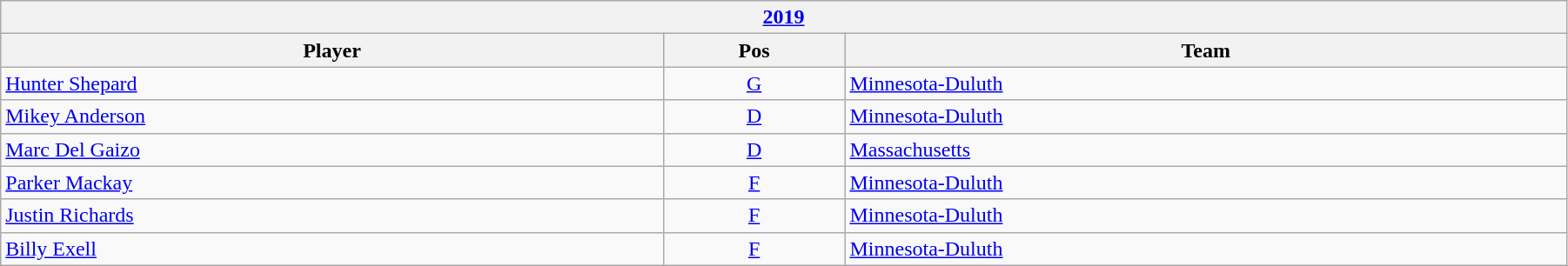<table class="wikitable" width=95%>
<tr>
<th colspan=3><a href='#'>2019</a></th>
</tr>
<tr>
<th>Player</th>
<th>Pos</th>
<th>Team</th>
</tr>
<tr>
<td><a href='#'>Hunter Shepard</a></td>
<td style="text-align:center;"><a href='#'>G</a></td>
<td><a href='#'>Minnesota-Duluth</a></td>
</tr>
<tr>
<td><a href='#'>Mikey Anderson</a></td>
<td style="text-align:center;"><a href='#'>D</a></td>
<td><a href='#'>Minnesota-Duluth</a></td>
</tr>
<tr>
<td><a href='#'>Marc Del Gaizo</a></td>
<td style="text-align:center;"><a href='#'>D</a></td>
<td><a href='#'>Massachusetts</a></td>
</tr>
<tr>
<td><a href='#'>Parker Mackay</a></td>
<td style="text-align:center;"><a href='#'>F</a></td>
<td><a href='#'>Minnesota-Duluth</a></td>
</tr>
<tr>
<td><a href='#'>Justin Richards</a></td>
<td style="text-align:center;"><a href='#'>F</a></td>
<td><a href='#'>Minnesota-Duluth</a></td>
</tr>
<tr>
<td><a href='#'>Billy Exell</a></td>
<td style="text-align:center;"><a href='#'>F</a></td>
<td><a href='#'>Minnesota-Duluth</a></td>
</tr>
</table>
